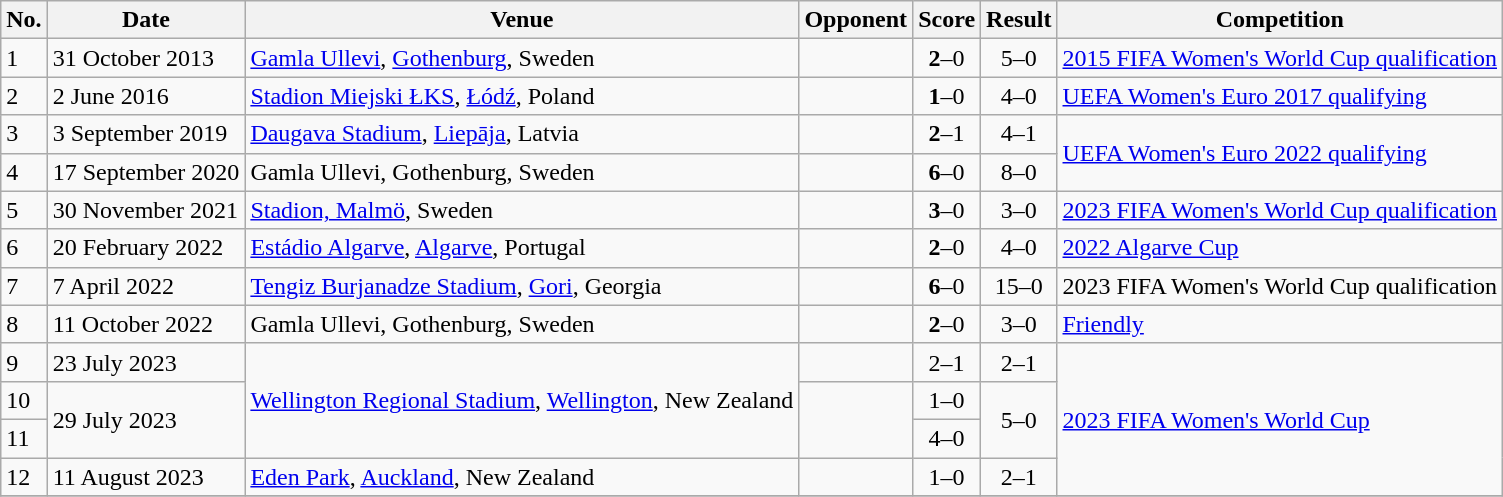<table class="wikitable sortable">
<tr>
<th scope="col">No.</th>
<th scope="col">Date</th>
<th scope="col">Venue</th>
<th scope="col">Opponent</th>
<th scope="col">Score</th>
<th scope="col">Result</th>
<th scope="col">Competition</th>
</tr>
<tr>
<td>1</td>
<td>31 October 2013</td>
<td><a href='#'>Gamla Ullevi</a>, <a href='#'>Gothenburg</a>, Sweden</td>
<td></td>
<td style="text-align:center"><strong>2</strong>–0</td>
<td style="text-align:center">5–0</td>
<td><a href='#'>2015 FIFA Women's World Cup qualification</a></td>
</tr>
<tr>
<td>2</td>
<td>2 June 2016</td>
<td><a href='#'>Stadion Miejski ŁKS</a>, <a href='#'>Łódź</a>, Poland</td>
<td></td>
<td style="text-align:center"><strong>1</strong>–0</td>
<td style="text-align:center">4–0</td>
<td><a href='#'>UEFA Women's Euro 2017 qualifying</a></td>
</tr>
<tr>
<td>3</td>
<td>3 September 2019</td>
<td><a href='#'>Daugava Stadium</a>, <a href='#'>Liepāja</a>, Latvia</td>
<td></td>
<td style="text-align:center"><strong>2</strong>–1</td>
<td style="text-align:center">4–1</td>
<td rowspan=2><a href='#'>UEFA Women's Euro 2022 qualifying</a></td>
</tr>
<tr>
<td>4</td>
<td>17 September 2020</td>
<td>Gamla Ullevi, Gothenburg, Sweden</td>
<td></td>
<td style="text-align:center"><strong>6</strong>–0</td>
<td style="text-align:center">8–0</td>
</tr>
<tr>
<td>5</td>
<td>30 November 2021</td>
<td><a href='#'>Stadion, Malmö</a>, Sweden</td>
<td></td>
<td style="text-align:center"><strong>3</strong>–0</td>
<td style="text-align:center">3–0</td>
<td><a href='#'>2023 FIFA Women's World Cup qualification</a></td>
</tr>
<tr>
<td>6</td>
<td>20 February 2022</td>
<td><a href='#'>Estádio Algarve</a>, <a href='#'>Algarve</a>, Portugal</td>
<td></td>
<td style="text-align:center"><strong>2</strong>–0</td>
<td style="text-align:center">4–0</td>
<td><a href='#'>2022 Algarve Cup</a></td>
</tr>
<tr>
<td>7</td>
<td>7 April 2022</td>
<td><a href='#'>Tengiz Burjanadze Stadium</a>, <a href='#'>Gori</a>, Georgia</td>
<td></td>
<td style="text-align:center"><strong>6</strong>–0</td>
<td style="text-align:center">15–0</td>
<td>2023 FIFA Women's World Cup qualification</td>
</tr>
<tr>
<td>8</td>
<td>11 October 2022</td>
<td>Gamla Ullevi, Gothenburg, Sweden</td>
<td></td>
<td style="text-align:center"><strong>2</strong>–0</td>
<td style="text-align:center">3–0</td>
<td><a href='#'>Friendly</a></td>
</tr>
<tr>
<td>9</td>
<td>23 July 2023</td>
<td rowspan="3"><a href='#'>Wellington Regional Stadium</a>, <a href='#'>Wellington</a>, New Zealand</td>
<td></td>
<td align=center>2–1</td>
<td align=center>2–1</td>
<td rowspan=4><a href='#'>2023 FIFA Women's World Cup</a></td>
</tr>
<tr>
<td>10</td>
<td rowspan="2">29 July 2023</td>
<td rowspan="2"></td>
<td align=center>1–0</td>
<td rowspan=2 align=center>5–0</td>
</tr>
<tr>
<td>11</td>
<td align=center>4–0</td>
</tr>
<tr>
<td>12</td>
<td>11 August 2023</td>
<td><a href='#'>Eden Park</a>, <a href='#'>Auckland</a>, New Zealand</td>
<td></td>
<td align=center>1–0</td>
<td align=center>2–1</td>
</tr>
<tr>
</tr>
</table>
